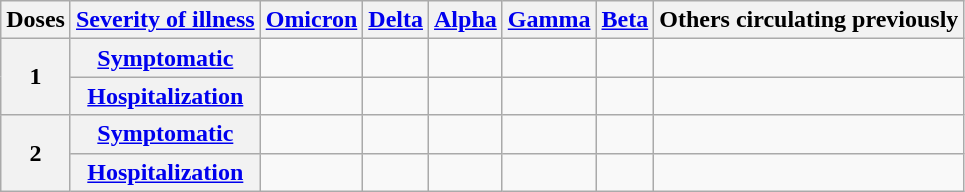<table class="wikitable">
<tr>
<th>Doses</th>
<th><a href='#'>Severity of illness</a></th>
<th><a href='#'>Omicron</a></th>
<th><a href='#'>Delta</a></th>
<th><a href='#'>Alpha</a></th>
<th><a href='#'>Gamma</a></th>
<th><a href='#'>Beta</a></th>
<th>Others circulating previously</th>
</tr>
<tr>
<th rowspan="2">1</th>
<th><a href='#'>Symptomatic</a></th>
<td></td>
<td></td>
<td></td>
<td></td>
<td></td>
<td></td>
</tr>
<tr>
<th><a href='#'>Hospitalization</a></th>
<td></td>
<td></td>
<td></td>
<td></td>
<td></td>
<td></td>
</tr>
<tr>
<th rowspan="2">2</th>
<th><a href='#'>Symptomatic</a></th>
<td></td>
<td></td>
<td></td>
<td></td>
<td></td>
<td></td>
</tr>
<tr>
<th><a href='#'>Hospitalization</a></th>
<td></td>
<td></td>
<td></td>
<td></td>
<td></td>
<td></td>
</tr>
</table>
